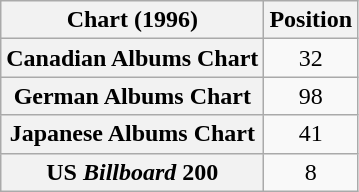<table class="wikitable plainrowheaders sortable" style="text-align:center;">
<tr>
<th>Chart (1996)</th>
<th>Position</th>
</tr>
<tr>
<th scope="row">Canadian Albums Chart</th>
<td>32</td>
</tr>
<tr>
<th scope="row">German Albums Chart</th>
<td align="center">98</td>
</tr>
<tr>
<th scope="row">Japanese Albums Chart</th>
<td>41</td>
</tr>
<tr>
<th scope="row">US <em>Billboard</em> 200</th>
<td>8</td>
</tr>
</table>
